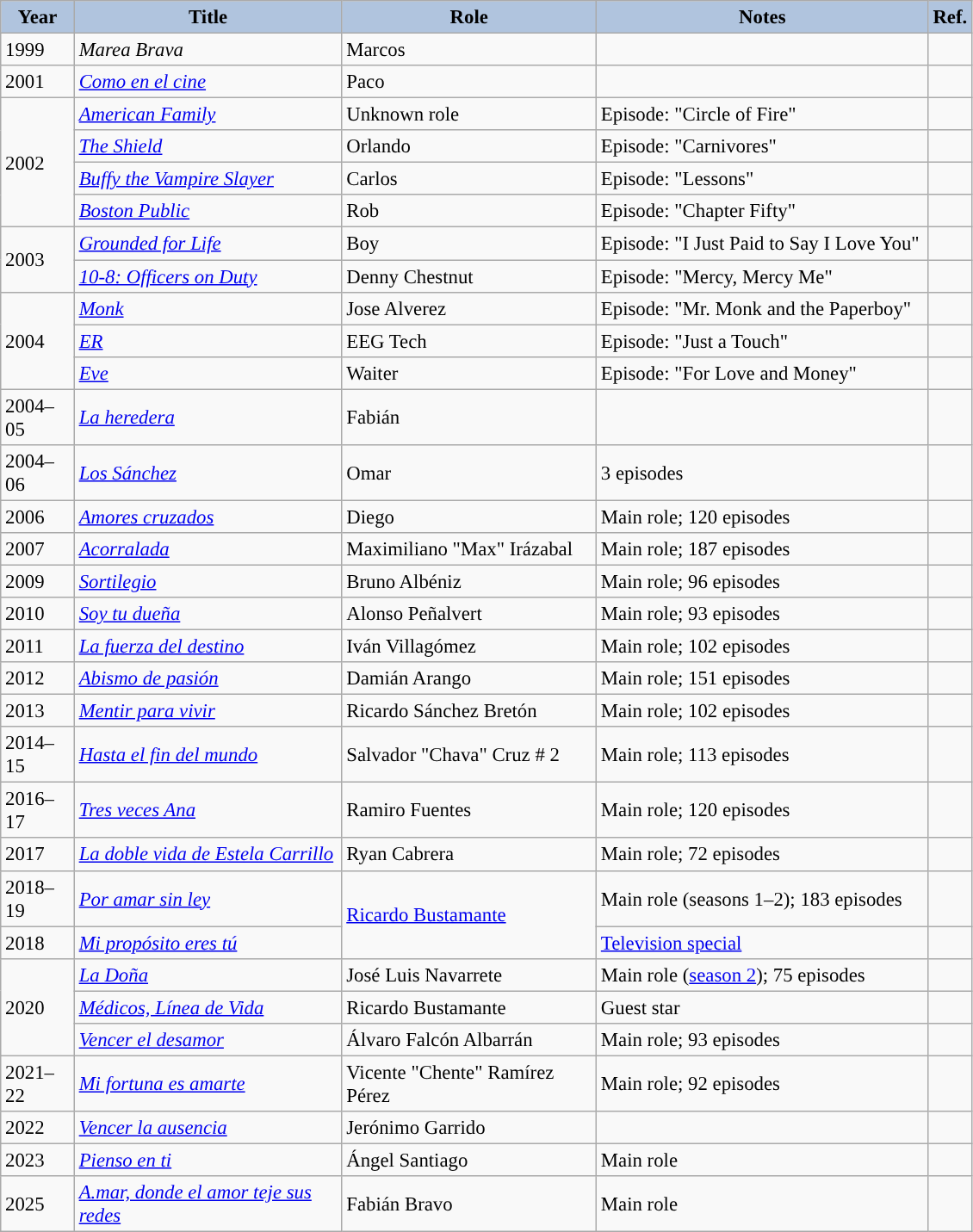<table class="wikitable sortable plainrowheaders" style="width=95%; font-size: 95%;">
<tr>
<th style="background:#b0c4de; width:50px;">Year</th>
<th style="background:#b0c4de; width:200px;">Title</th>
<th style="background:#b0c4de; width:190px;">Role</th>
<th style="background:#b0c4de;  width:250px;">Notes</th>
<th style="background:#b0c4de;">Ref.</th>
</tr>
<tr>
<td>1999</td>
<td><em>Marea Brava</em></td>
<td>Marcos</td>
<td></td>
<td></td>
</tr>
<tr>
<td>2001</td>
<td><em><a href='#'>Como en el cine</a></em></td>
<td>Paco</td>
<td></td>
<td></td>
</tr>
<tr>
<td rowspan=4>2002</td>
<td><em><a href='#'>American Family</a></em></td>
<td>Unknown role</td>
<td>Episode: "Circle of Fire"</td>
<td></td>
</tr>
<tr>
<td><em><a href='#'>The Shield</a></em></td>
<td>Orlando</td>
<td>Episode: "Carnivores"</td>
<td></td>
</tr>
<tr>
<td><em><a href='#'>Buffy the Vampire Slayer</a></em></td>
<td>Carlos</td>
<td>Episode: "Lessons"</td>
<td></td>
</tr>
<tr>
<td><em><a href='#'>Boston Public</a></em></td>
<td>Rob</td>
<td>Episode: "Chapter Fifty"</td>
<td></td>
</tr>
<tr>
<td rowspan=2>2003</td>
<td><em><a href='#'>Grounded for Life</a></em></td>
<td>Boy</td>
<td>Episode: "I Just Paid to Say I Love You"</td>
<td></td>
</tr>
<tr>
<td><em><a href='#'>10-8: Officers on Duty</a></em></td>
<td>Denny Chestnut</td>
<td>Episode: "Mercy, Mercy Me"</td>
<td></td>
</tr>
<tr>
<td rowspan=3>2004</td>
<td><em><a href='#'>Monk</a></em></td>
<td>Jose Alverez</td>
<td>Episode: "Mr. Monk and the Paperboy"</td>
<td></td>
</tr>
<tr>
<td><em><a href='#'>ER</a></em></td>
<td>EEG Tech</td>
<td>Episode: "Just a Touch"</td>
<td></td>
</tr>
<tr>
<td><em><a href='#'>Eve</a></em></td>
<td>Waiter</td>
<td>Episode: "For Love and Money"</td>
<td></td>
</tr>
<tr>
<td>2004–05</td>
<td><em><a href='#'>La heredera</a></em></td>
<td>Fabián</td>
<td></td>
<td></td>
</tr>
<tr>
<td>2004–06</td>
<td><em><a href='#'>Los Sánchez</a></em></td>
<td>Omar</td>
<td>3 episodes</td>
<td></td>
</tr>
<tr>
<td>2006</td>
<td><em><a href='#'>Amores cruzados</a></em></td>
<td>Diego</td>
<td>Main role; 120 episodes</td>
<td></td>
</tr>
<tr>
<td>2007</td>
<td><em><a href='#'>Acorralada</a></em></td>
<td>Maximiliano "Max" Irázabal</td>
<td>Main role; 187 episodes</td>
<td></td>
</tr>
<tr>
<td>2009</td>
<td><em><a href='#'>Sortilegio</a></em></td>
<td>Bruno Albéniz</td>
<td>Main role; 96 episodes</td>
<td></td>
</tr>
<tr>
<td>2010</td>
<td><em><a href='#'>Soy tu dueña</a></em></td>
<td>Alonso Peñalvert</td>
<td>Main role; 93 episodes</td>
<td></td>
</tr>
<tr>
<td>2011</td>
<td><em><a href='#'>La fuerza del destino</a></em></td>
<td>Iván Villagómez</td>
<td>Main role; 102 episodes</td>
<td></td>
</tr>
<tr>
<td>2012</td>
<td><em><a href='#'>Abismo de pasión</a></em></td>
<td>Damián Arango</td>
<td>Main role; 151 episodes</td>
<td></td>
</tr>
<tr>
<td>2013</td>
<td><em><a href='#'>Mentir para vivir</a></em></td>
<td>Ricardo Sánchez Bretón</td>
<td>Main role; 102 episodes</td>
<td></td>
</tr>
<tr>
<td>2014–15</td>
<td><em><a href='#'>Hasta el fin del mundo</a></em></td>
<td>Salvador "Chava" Cruz # 2</td>
<td>Main role; 113 episodes</td>
<td></td>
</tr>
<tr>
<td>2016–17</td>
<td><em><a href='#'>Tres veces Ana</a></em></td>
<td>Ramiro Fuentes</td>
<td>Main role; 120 episodes</td>
<td></td>
</tr>
<tr>
<td>2017</td>
<td><em><a href='#'>La doble vida de Estela Carrillo</a></em></td>
<td>Ryan Cabrera</td>
<td>Main role; 72 episodes</td>
<td></td>
</tr>
<tr>
<td>2018–19</td>
<td><em><a href='#'>Por amar sin ley</a></em></td>
<td rowspan=2><a href='#'>Ricardo Bustamante</a></td>
<td>Main role (seasons 1–2); 183 episodes</td>
<td></td>
</tr>
<tr>
<td>2018</td>
<td><em><a href='#'>Mi propósito eres tú</a></em></td>
<td><a href='#'>Television special</a></td>
<td></td>
</tr>
<tr>
<td rowspan="3">2020</td>
<td><em><a href='#'>La Doña</a></em></td>
<td>José Luis Navarrete</td>
<td>Main role (<a href='#'>season 2</a>); 75 episodes</td>
<td></td>
</tr>
<tr>
<td><em><a href='#'>Médicos, Línea de Vida</a></em></td>
<td>Ricardo Bustamante</td>
<td>Guest star</td>
<td></td>
</tr>
<tr>
<td><em><a href='#'>Vencer el desamor</a></em></td>
<td>Álvaro Falcón Albarrán</td>
<td>Main role; 93 episodes</td>
<td></td>
</tr>
<tr>
<td>2021–22</td>
<td><em><a href='#'>Mi fortuna es amarte</a></em></td>
<td>Vicente "Chente" Ramírez Pérez</td>
<td>Main role; 92 episodes</td>
<td></td>
</tr>
<tr>
<td>2022</td>
<td><em> <a href='#'>Vencer la ausencia</a></em></td>
<td>Jerónimo Garrido</td>
<td></td>
<td></td>
</tr>
<tr>
<td>2023</td>
<td><em><a href='#'>Pienso en ti</a></em></td>
<td>Ángel Santiago</td>
<td>Main role</td>
<td></td>
</tr>
<tr>
<td>2025</td>
<td><em><a href='#'>A.mar, donde el amor teje sus redes</a></em></td>
<td>Fabián Bravo</td>
<td>Main role</td>
<td></td>
</tr>
</table>
